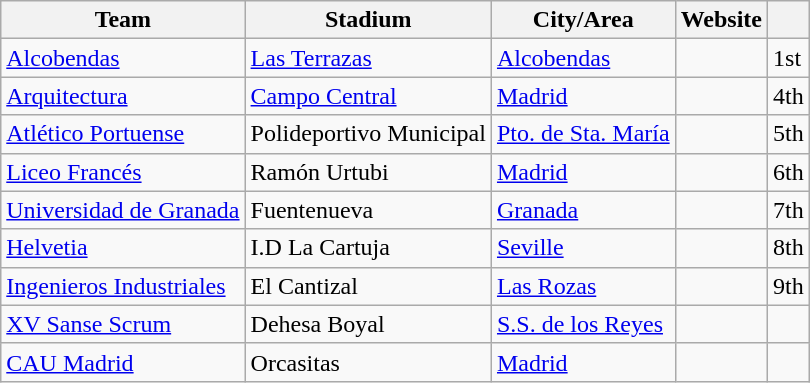<table class="wikitable sortable">
<tr>
<th>Team</th>
<th>Stadium</th>
<th>City/Area</th>
<th>Website</th>
<th></th>
</tr>
<tr>
<td><a href='#'>Alcobendas</a></td>
<td><a href='#'>Las Terrazas</a></td>
<td><a href='#'>Alcobendas</a></td>
<td></td>
<td>1st</td>
</tr>
<tr>
<td><a href='#'>Arquitectura</a></td>
<td><a href='#'>Campo Central</a></td>
<td><a href='#'>Madrid</a></td>
<td></td>
<td>4th</td>
</tr>
<tr>
<td><a href='#'>Atlético Portuense</a></td>
<td>Polideportivo Municipal</td>
<td><a href='#'>Pto. de Sta. María</a></td>
<td></td>
<td>5th</td>
</tr>
<tr>
<td><a href='#'>Liceo Francés</a></td>
<td>Ramón Urtubi</td>
<td><a href='#'>Madrid</a></td>
<td></td>
<td>6th</td>
</tr>
<tr>
<td><a href='#'>Universidad de Granada</a></td>
<td>Fuentenueva</td>
<td><a href='#'>Granada</a></td>
<td></td>
<td>7th</td>
</tr>
<tr>
<td><a href='#'>Helvetia</a></td>
<td>I.D La Cartuja</td>
<td><a href='#'>Seville</a></td>
<td></td>
<td>8th</td>
</tr>
<tr>
<td><a href='#'>Ingenieros Industriales</a></td>
<td>El Cantizal</td>
<td><a href='#'>Las Rozas</a></td>
<td></td>
<td>9th</td>
</tr>
<tr>
<td><a href='#'>XV Sanse Scrum</a></td>
<td>Dehesa Boyal</td>
<td><a href='#'>S.S. de los Reyes</a></td>
<td></td>
<td></td>
</tr>
<tr>
<td><a href='#'>CAU Madrid</a></td>
<td>Orcasitas</td>
<td><a href='#'>Madrid</a></td>
<td> </td>
<td></td>
</tr>
</table>
